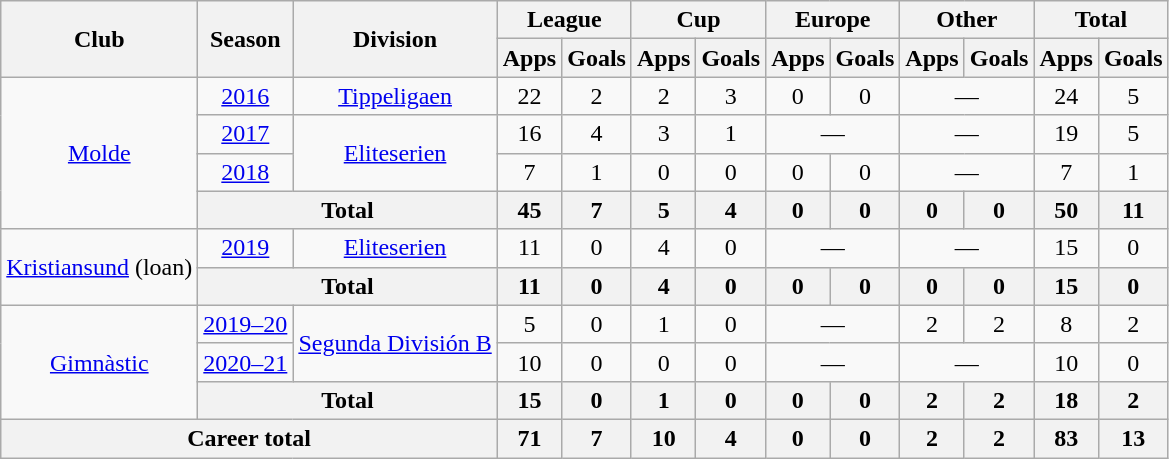<table class="wikitable" style="text-align:center">
<tr>
<th rowspan="2">Club</th>
<th rowspan="2">Season</th>
<th rowspan="2">Division</th>
<th colspan="2">League</th>
<th colspan="2">Cup</th>
<th colspan="2">Europe</th>
<th colspan="2">Other</th>
<th colspan="2">Total</th>
</tr>
<tr>
<th>Apps</th>
<th>Goals</th>
<th>Apps</th>
<th>Goals</th>
<th>Apps</th>
<th>Goals</th>
<th>Apps</th>
<th>Goals</th>
<th>Apps</th>
<th>Goals</th>
</tr>
<tr>
<td rowspan="4"><a href='#'>Molde</a></td>
<td><a href='#'>2016</a></td>
<td><a href='#'>Tippeligaen</a></td>
<td>22</td>
<td>2</td>
<td>2</td>
<td>3</td>
<td>0</td>
<td>0</td>
<td colspan="2">—</td>
<td>24</td>
<td>5</td>
</tr>
<tr>
<td><a href='#'>2017</a></td>
<td rowspan="2"><a href='#'>Eliteserien</a></td>
<td>16</td>
<td>4</td>
<td>3</td>
<td>1</td>
<td colspan="2">—</td>
<td colspan="2">—</td>
<td>19</td>
<td>5</td>
</tr>
<tr>
<td><a href='#'>2018</a></td>
<td>7</td>
<td>1</td>
<td>0</td>
<td>0</td>
<td>0</td>
<td>0</td>
<td colspan="2">—</td>
<td>7</td>
<td>1</td>
</tr>
<tr>
<th colspan="2">Total</th>
<th>45</th>
<th>7</th>
<th>5</th>
<th>4</th>
<th>0</th>
<th>0</th>
<th>0</th>
<th>0</th>
<th>50</th>
<th>11</th>
</tr>
<tr>
<td rowspan="2"><a href='#'>Kristiansund</a> (loan)</td>
<td><a href='#'>2019</a></td>
<td rowspan="1"><a href='#'>Eliteserien</a></td>
<td>11</td>
<td>0</td>
<td>4</td>
<td>0</td>
<td colspan="2">—</td>
<td colspan="2">—</td>
<td>15</td>
<td>0</td>
</tr>
<tr>
<th colspan="2">Total</th>
<th>11</th>
<th>0</th>
<th>4</th>
<th>0</th>
<th>0</th>
<th>0</th>
<th>0</th>
<th>0</th>
<th>15</th>
<th>0</th>
</tr>
<tr>
<td rowspan="3"><a href='#'>Gimnàstic</a></td>
<td><a href='#'>2019–20</a></td>
<td rowspan="2"><a href='#'>Segunda División B</a></td>
<td>5</td>
<td>0</td>
<td>1</td>
<td>0</td>
<td colspan="2">—</td>
<td>2</td>
<td>2</td>
<td>8</td>
<td>2</td>
</tr>
<tr>
<td><a href='#'>2020–21</a></td>
<td>10</td>
<td>0</td>
<td>0</td>
<td>0</td>
<td colspan="2">—</td>
<td colspan="2">—</td>
<td>10</td>
<td>0</td>
</tr>
<tr>
<th colspan="2">Total</th>
<th>15</th>
<th>0</th>
<th>1</th>
<th>0</th>
<th>0</th>
<th>0</th>
<th>2</th>
<th>2</th>
<th>18</th>
<th>2</th>
</tr>
<tr>
<th colspan="3">Career total</th>
<th>71</th>
<th>7</th>
<th>10</th>
<th>4</th>
<th>0</th>
<th>0</th>
<th>2</th>
<th>2</th>
<th>83</th>
<th>13</th>
</tr>
</table>
